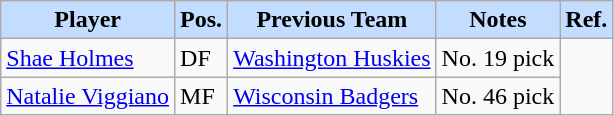<table class="wikitable" style="text-align:left;">
<tr>
<th style="background:#c2ddff">Player</th>
<th style="background:#c2ddff">Pos.</th>
<th style="background:#c2ddff">Previous Team</th>
<th style="background:#c2ddff">Notes</th>
<th style="background:#c2ddff">Ref.</th>
</tr>
<tr>
<td style="white-space: nowrap;"> <a href='#'>Shae Holmes</a></td>
<td>DF</td>
<td style="white-space: nowrap;"> <a href='#'>Washington Huskies</a></td>
<td>No. 19 pick</td>
<td rowspan=2></td>
</tr>
<tr>
<td style="white-space: nowrap;"> <a href='#'>Natalie Viggiano</a></td>
<td>MF</td>
<td style="white-space: nowrap;"> <a href='#'>Wisconsin Badgers</a></td>
<td>No. 46 pick</td>
</tr>
</table>
